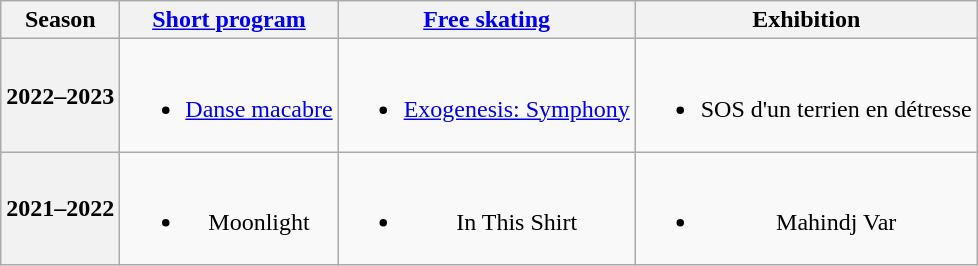<table class=wikitable style=text-align:center>
<tr>
<th>Season</th>
<th><a href='#'>Short program</a></th>
<th><a href='#'>Free skating</a></th>
<th>Exhibition</th>
</tr>
<tr>
<th>2022–2023 <br> </th>
<td><br><ul><li><a href='#'>Danse macabre</a> <br> </li></ul></td>
<td><br><ul><li><a href='#'>Exogenesis: Symphony</a> <br> </li></ul></td>
<td><br><ul><li>SOS d'un terrien en détresse <br></li></ul></td>
</tr>
<tr>
<th>2021–2022 <br> </th>
<td><br><ul><li>Moonlight <br> </li></ul></td>
<td><br><ul><li>In This Shirt <br> </li></ul></td>
<td><br><ul><li>Mahindj Var <br> </li></ul></td>
</tr>
</table>
